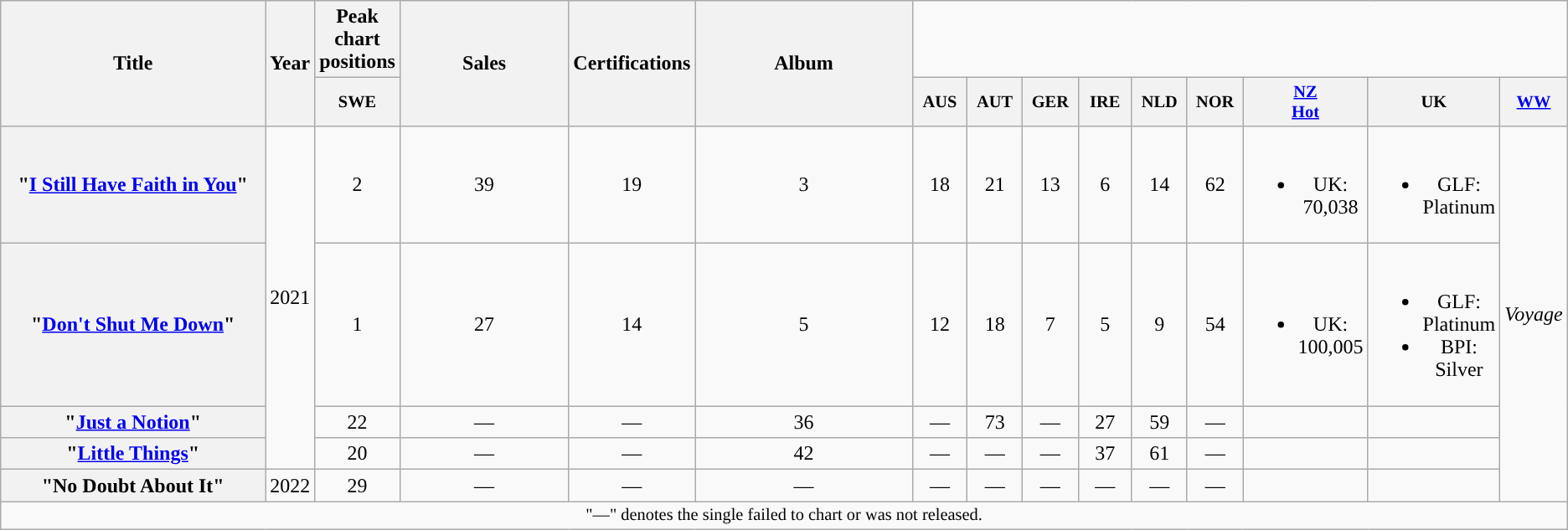<table class="wikitable plainrowheaders" style="text-align:center;">
<tr>
<th scope="col" rowspan="2" style="width:16em;">Title</th>
<th scope="col" rowspan="2" style="width:2em;">Year</th>
<th scope="col" colspan="1">Peak chart positions</th>
<th scope="col" rowspan="2" style="width:10em;">Sales</th>
<th scope="col" rowspan="2">Certifications</th>
<th scope="col" rowspan="2" style="width:13em;">Album</th>
</tr>
<tr>
<th style="width:3em;font-size:85%">SWE<br></th>
<th style="width:3em;font-size:85%">AUS<br></th>
<th style="width:3em;font-size:85%">AUT<br></th>
<th style="width:3em;font-size:85%">GER<br></th>
<th style="width:3em;font-size:85%">IRE<br></th>
<th style="width:3em;font-size:85%">NLD<br></th>
<th style="width:3em;font-size:85%">NOR<br></th>
<th style="width:3em;font-size:85%"><a href='#'>NZ<br>Hot<br></a></th>
<th style="width:3em;font-size:85%">UK<br></th>
<th style="width:3em;font-size:85%"><a href='#'>WW</a><br></th>
</tr>
<tr>
<th scope="row">"<a href='#'>I Still Have Faith in You</a>"</th>
<td rowspan="4">2021</td>
<td>2</td>
<td>39</td>
<td>19</td>
<td>3</td>
<td>18</td>
<td>21</td>
<td>13</td>
<td>6</td>
<td>14</td>
<td>62</td>
<td><br><ul><li>UK: 70,038</li></ul></td>
<td><br><ul><li>GLF: Platinum</li></ul></td>
<td rowspan="5"><em>Voyage</em></td>
</tr>
<tr>
<th scope="row">"<a href='#'>Don't Shut Me Down</a>"</th>
<td>1</td>
<td>27</td>
<td>14</td>
<td>5</td>
<td>12</td>
<td>18</td>
<td>7</td>
<td>5</td>
<td>9</td>
<td>54</td>
<td><br><ul><li>UK: 100,005</li></ul></td>
<td><br><ul><li>GLF: Platinum</li><li>BPI: Silver</li></ul></td>
</tr>
<tr>
<th scope="row">"<a href='#'>Just a Notion</a>"</th>
<td>22</td>
<td>—</td>
<td>—</td>
<td>36</td>
<td>—</td>
<td>73</td>
<td>—</td>
<td>27</td>
<td>59</td>
<td>—</td>
<td></td>
<td></td>
</tr>
<tr>
<th scope="row">"<a href='#'>Little Things</a>"</th>
<td>20</td>
<td>—</td>
<td>—</td>
<td>42</td>
<td>—</td>
<td>—</td>
<td>—</td>
<td>37</td>
<td>61</td>
<td>—</td>
<td></td>
<td></td>
</tr>
<tr>
<th scope="row">"No Doubt About It"</th>
<td>2022</td>
<td>29</td>
<td>—</td>
<td>—</td>
<td>—</td>
<td>—</td>
<td>—</td>
<td>—</td>
<td>—</td>
<td>—</td>
<td>—</td>
<td></td>
<td></td>
</tr>
<tr>
<td colspan="20" style="font-size:85%">"—" denotes the single failed to chart or was not released.</td>
</tr>
</table>
